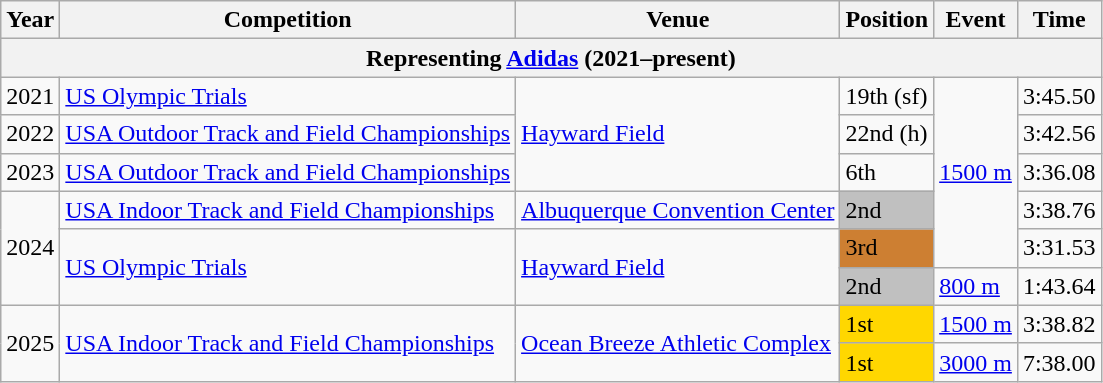<table class="wikitable">
<tr>
<th>Year</th>
<th>Competition</th>
<th>Venue</th>
<th>Position</th>
<th>Event</th>
<th>Time</th>
</tr>
<tr>
<th colspan="6">Representing <a href='#'>Adidas</a> (2021–present)</th>
</tr>
<tr>
<td>2021</td>
<td><a href='#'>US Olympic Trials</a></td>
<td rowspan="3"><a href='#'>Hayward Field</a></td>
<td>19th (sf)</td>
<td rowspan="5"><a href='#'>1500 m</a></td>
<td>3:45.50</td>
</tr>
<tr>
<td>2022</td>
<td><a href='#'>USA Outdoor Track and Field Championships</a></td>
<td>22nd (h)</td>
<td>3:42.56</td>
</tr>
<tr>
<td>2023</td>
<td><a href='#'>USA Outdoor Track and Field Championships</a></td>
<td>6th</td>
<td>3:36.08</td>
</tr>
<tr>
<td rowspan="3">2024</td>
<td><a href='#'>USA Indoor Track and Field Championships</a></td>
<td><a href='#'>Albuquerque Convention Center</a></td>
<td bgcolor="silver">2nd</td>
<td>3:38.76</td>
</tr>
<tr>
<td rowspan="2"><a href='#'>US Olympic Trials</a></td>
<td rowspan="2"><a href='#'>Hayward Field</a></td>
<td bgcolor="#CD7F32">3rd</td>
<td>3:31.53</td>
</tr>
<tr>
<td bgcolor="silver">2nd</td>
<td><a href='#'>800 m</a></td>
<td>1:43.64</td>
</tr>
<tr>
<td rowspan="2">2025</td>
<td rowspan="2"><a href='#'>USA Indoor Track and Field Championships</a></td>
<td rowspan="2"><a href='#'>Ocean Breeze Athletic Complex</a></td>
<td bgcolor="gold">1st</td>
<td><a href='#'>1500 m</a></td>
<td>3:38.82</td>
</tr>
<tr>
<td bgcolor="gold">1st</td>
<td><a href='#'>3000 m</a></td>
<td>7:38.00</td>
</tr>
</table>
